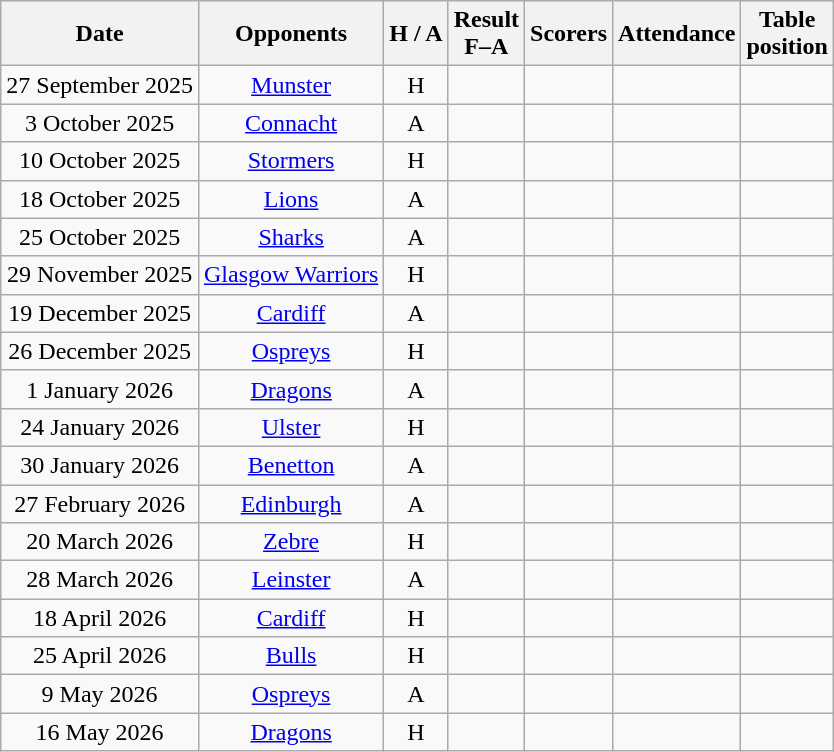<table class="wikitable" style="text-align:center">
<tr>
<th>Date</th>
<th>Opponents</th>
<th>H / A</th>
<th>Result<br>F–A</th>
<th>Scorers</th>
<th>Attendance</th>
<th>Table<br>position</th>
</tr>
<tr>
<td>27 September 2025</td>
<td><a href='#'>Munster</a></td>
<td>H</td>
<td></td>
<td></td>
<td></td>
<td></td>
</tr>
<tr>
<td>3 October 2025</td>
<td><a href='#'>Connacht</a></td>
<td>A</td>
<td></td>
<td></td>
<td></td>
<td></td>
</tr>
<tr>
<td>10 October 2025</td>
<td><a href='#'>Stormers</a></td>
<td>H</td>
<td></td>
<td></td>
<td></td>
<td></td>
</tr>
<tr>
<td>18 October 2025</td>
<td><a href='#'>Lions</a></td>
<td>A</td>
<td></td>
<td></td>
<td></td>
<td></td>
</tr>
<tr>
<td>25 October 2025</td>
<td><a href='#'>Sharks</a></td>
<td>A</td>
<td></td>
<td></td>
<td></td>
<td></td>
</tr>
<tr>
<td>29 November 2025</td>
<td><a href='#'>Glasgow Warriors</a></td>
<td>H</td>
<td></td>
<td></td>
<td></td>
<td></td>
</tr>
<tr>
<td>19 December 2025</td>
<td><a href='#'>Cardiff</a></td>
<td>A</td>
<td></td>
<td></td>
<td></td>
<td></td>
</tr>
<tr>
<td>26 December 2025</td>
<td><a href='#'>Ospreys</a></td>
<td>H</td>
<td></td>
<td></td>
<td></td>
<td></td>
</tr>
<tr>
<td>1 January 2026</td>
<td><a href='#'>Dragons</a></td>
<td>A</td>
<td></td>
<td></td>
<td></td>
<td></td>
</tr>
<tr>
<td>24 January 2026</td>
<td><a href='#'>Ulster</a></td>
<td>H</td>
<td></td>
<td></td>
<td></td>
<td></td>
</tr>
<tr>
<td>30 January 2026</td>
<td><a href='#'>Benetton</a></td>
<td>A</td>
<td></td>
<td></td>
<td></td>
<td></td>
</tr>
<tr>
<td>27 February 2026</td>
<td><a href='#'>Edinburgh</a></td>
<td>A</td>
<td></td>
<td></td>
<td></td>
<td></td>
</tr>
<tr>
<td>20 March 2026</td>
<td><a href='#'>Zebre</a></td>
<td>H</td>
<td></td>
<td></td>
<td></td>
<td></td>
</tr>
<tr>
<td>28 March 2026</td>
<td><a href='#'>Leinster</a></td>
<td>A</td>
<td></td>
<td></td>
<td></td>
<td></td>
</tr>
<tr>
<td>18 April 2026</td>
<td><a href='#'>Cardiff</a></td>
<td>H</td>
<td></td>
<td></td>
<td></td>
<td></td>
</tr>
<tr>
<td>25 April 2026</td>
<td><a href='#'>Bulls</a></td>
<td>H</td>
<td></td>
<td></td>
<td></td>
<td></td>
</tr>
<tr>
<td>9 May 2026</td>
<td><a href='#'>Ospreys</a></td>
<td>A</td>
<td></td>
<td></td>
<td></td>
<td></td>
</tr>
<tr>
<td>16 May 2026</td>
<td><a href='#'>Dragons</a></td>
<td>H</td>
<td></td>
<td></td>
<td></td>
<td></td>
</tr>
</table>
